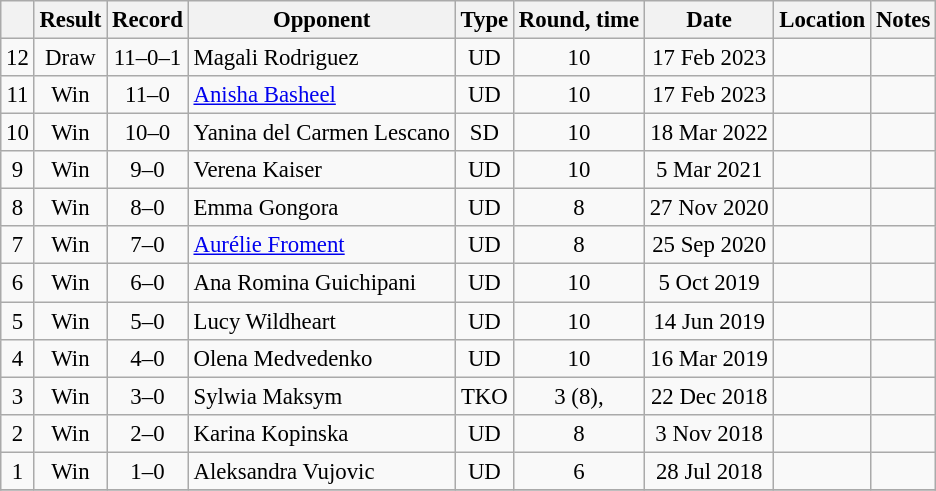<table class="wikitable" style="text-align:center; font-size:95%">
<tr>
<th></th>
<th>Result</th>
<th>Record</th>
<th>Opponent</th>
<th>Type</th>
<th>Round, time</th>
<th>Date</th>
<th>Location</th>
<th>Notes</th>
</tr>
<tr>
<td>12</td>
<td>Draw</td>
<td>11–0–1</td>
<td align=left> Magali Rodriguez</td>
<td>UD</td>
<td>10</td>
<td>17 Feb 2023</td>
<td align=left></td>
<td align=left></td>
</tr>
<tr>
<td>11</td>
<td>Win</td>
<td>11–0</td>
<td align=left> <a href='#'>Anisha Basheel</a></td>
<td>UD</td>
<td>10</td>
<td>17 Feb 2023</td>
<td align=left></td>
<td align=left></td>
</tr>
<tr>
<td>10</td>
<td>Win</td>
<td>10–0</td>
<td align=left> Yanina del Carmen Lescano</td>
<td>SD</td>
<td>10</td>
<td>18 Mar 2022</td>
<td align=left></td>
<td align=left></td>
</tr>
<tr>
<td>9</td>
<td>Win</td>
<td>9–0</td>
<td align=left> Verena Kaiser</td>
<td>UD</td>
<td>10</td>
<td>5 Mar 2021</td>
<td align=left></td>
<td align=left></td>
</tr>
<tr>
<td>8</td>
<td>Win</td>
<td>8–0</td>
<td align=left> Emma Gongora</td>
<td>UD</td>
<td>8</td>
<td>27 Nov 2020</td>
<td align=left></td>
<td></td>
</tr>
<tr>
<td>7</td>
<td>Win</td>
<td>7–0</td>
<td align=left> <a href='#'>Aurélie Froment</a></td>
<td>UD</td>
<td>8</td>
<td>25 Sep 2020</td>
<td align=left></td>
<td></td>
</tr>
<tr>
<td>6</td>
<td>Win</td>
<td>6–0</td>
<td align=left> Ana Romina Guichipani</td>
<td>UD</td>
<td>10</td>
<td>5 Oct 2019</td>
<td align=left></td>
<td align=left></td>
</tr>
<tr>
<td>5</td>
<td>Win</td>
<td>5–0</td>
<td align=left> Lucy Wildheart</td>
<td>UD</td>
<td>10</td>
<td>14 Jun 2019</td>
<td align=left></td>
<td align=left></td>
</tr>
<tr>
<td>4</td>
<td>Win</td>
<td>4–0</td>
<td align=left> Olena Medvedenko</td>
<td>UD</td>
<td>10</td>
<td>16 Mar 2019</td>
<td align=left></td>
<td></td>
</tr>
<tr>
<td>3</td>
<td>Win</td>
<td>3–0</td>
<td align=left> Sylwia Maksym</td>
<td>TKO</td>
<td>3 (8), </td>
<td>22 Dec 2018</td>
<td align=left></td>
<td></td>
</tr>
<tr>
<td>2</td>
<td>Win</td>
<td>2–0</td>
<td align=left> Karina Kopinska</td>
<td>UD</td>
<td>8</td>
<td>3 Nov 2018</td>
<td align=left></td>
<td></td>
</tr>
<tr>
<td>1</td>
<td>Win</td>
<td>1–0</td>
<td align=left> Aleksandra Vujovic</td>
<td>UD</td>
<td>6</td>
<td>28 Jul 2018</td>
<td align=left></td>
<td></td>
</tr>
<tr>
</tr>
</table>
